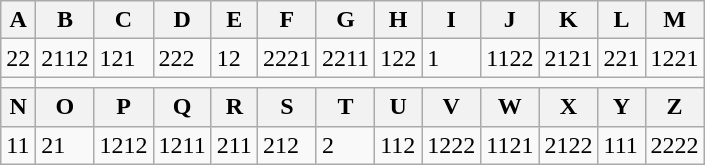<table class="wikitable">
<tr>
<th>A</th>
<th>B</th>
<th>C</th>
<th>D</th>
<th>E</th>
<th>F</th>
<th>G</th>
<th>H</th>
<th>I</th>
<th>J</th>
<th>K</th>
<th>L</th>
<th>M</th>
</tr>
<tr>
<td>22</td>
<td>2112</td>
<td>121</td>
<td>222</td>
<td>12</td>
<td>2221</td>
<td>2211</td>
<td>122</td>
<td>1</td>
<td>1122</td>
<td>2121</td>
<td>221</td>
<td>1221</td>
</tr>
<tr>
<td></td>
</tr>
<tr>
<th>N</th>
<th>O</th>
<th>P</th>
<th>Q</th>
<th>R</th>
<th>S</th>
<th>T</th>
<th>U</th>
<th>V</th>
<th>W</th>
<th>X</th>
<th>Y</th>
<th>Z</th>
</tr>
<tr>
<td>11</td>
<td>21</td>
<td>1212</td>
<td>1211</td>
<td>211</td>
<td>212</td>
<td>2</td>
<td>112</td>
<td>1222</td>
<td>1121</td>
<td>2122</td>
<td>111</td>
<td>2222</td>
</tr>
</table>
